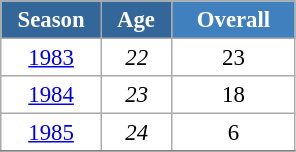<table class="wikitable" style="font-size:95%; text-align:center; border:grey solid 1px; border-collapse:collapse; background:#ffffff;">
<tr>
<th style="background-color:#369; color:white; width:60px;"> Season </th>
<th style="background-color:#369; color:white; width:40px;"> Age </th>
<th style="background-color:#4180be; color:white; width:75px;">Overall</th>
</tr>
<tr>
<td><a href='#'>1983</a></td>
<td><em>22</em></td>
<td>23</td>
</tr>
<tr>
<td><a href='#'>1984</a></td>
<td><em>23</em></td>
<td>18</td>
</tr>
<tr>
<td><a href='#'>1985</a></td>
<td><em>24</em></td>
<td>6</td>
</tr>
<tr>
</tr>
</table>
